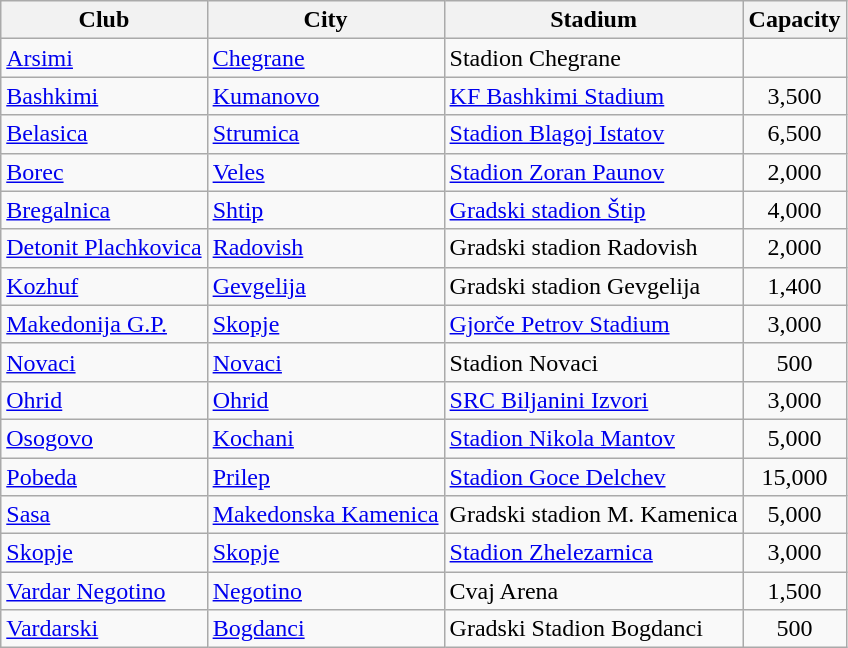<table class="wikitable sortable">
<tr>
<th>Club</th>
<th>City</th>
<th>Stadium</th>
<th>Capacity</th>
</tr>
<tr>
<td><a href='#'>Arsimi</a></td>
<td><a href='#'>Chegrane</a></td>
<td>Stadion Chegrane</td>
<td align=center></td>
</tr>
<tr>
<td><a href='#'>Bashkimi</a></td>
<td><a href='#'>Kumanovo</a></td>
<td><a href='#'>KF Bashkimi Stadium</a></td>
<td align=center>3,500</td>
</tr>
<tr>
<td><a href='#'>Belasica</a></td>
<td><a href='#'>Strumica</a></td>
<td><a href='#'>Stadion Blagoj Istatov</a></td>
<td align=center>6,500</td>
</tr>
<tr>
<td><a href='#'>Borec</a></td>
<td><a href='#'>Veles</a></td>
<td><a href='#'>Stadion Zoran Paunov</a></td>
<td align=center>2,000</td>
</tr>
<tr>
<td><a href='#'>Bregalnica</a></td>
<td><a href='#'>Shtip</a></td>
<td><a href='#'>Gradski stadion Štip</a></td>
<td align=center>4,000</td>
</tr>
<tr>
<td><a href='#'>Detonit Plachkovica</a></td>
<td><a href='#'>Radovish</a></td>
<td>Gradski stadion Radovish</td>
<td align=center>2,000</td>
</tr>
<tr>
<td><a href='#'>Kozhuf</a></td>
<td><a href='#'>Gevgelija</a></td>
<td>Gradski stadion Gevgelija</td>
<td align=center>1,400</td>
</tr>
<tr>
<td><a href='#'>Makedonija G.P.</a></td>
<td><a href='#'>Skopje</a></td>
<td><a href='#'>Gjorče Petrov Stadium</a></td>
<td align=center>3,000</td>
</tr>
<tr>
<td><a href='#'>Novaci</a></td>
<td><a href='#'>Novaci</a></td>
<td>Stadion Novaci</td>
<td align=center>500</td>
</tr>
<tr>
<td><a href='#'>Ohrid</a></td>
<td><a href='#'>Ohrid</a></td>
<td><a href='#'>SRC Biljanini Izvori</a></td>
<td align=center>3,000</td>
</tr>
<tr>
<td><a href='#'>Osogovo</a></td>
<td><a href='#'>Kochani</a></td>
<td><a href='#'>Stadion Nikola Mantov</a></td>
<td align=center>5,000</td>
</tr>
<tr>
<td><a href='#'>Pobeda</a></td>
<td><a href='#'>Prilep</a></td>
<td><a href='#'>Stadion Goce Delchev</a></td>
<td align=center>15,000</td>
</tr>
<tr>
<td><a href='#'>Sasa</a></td>
<td><a href='#'>Makedonska Kamenica</a></td>
<td>Gradski stadion M. Kamenica</td>
<td align=center>5,000</td>
</tr>
<tr>
<td><a href='#'>Skopje</a></td>
<td><a href='#'>Skopje</a></td>
<td><a href='#'>Stadion Zhelezarnica</a></td>
<td align=center>3,000</td>
</tr>
<tr>
<td><a href='#'>Vardar Negotino</a></td>
<td><a href='#'>Negotino</a></td>
<td>Cvaj Arena</td>
<td align=center>1,500</td>
</tr>
<tr>
<td><a href='#'>Vardarski</a></td>
<td><a href='#'>Bogdanci</a></td>
<td>Gradski Stadion Bogdanci</td>
<td align=center>500</td>
</tr>
</table>
